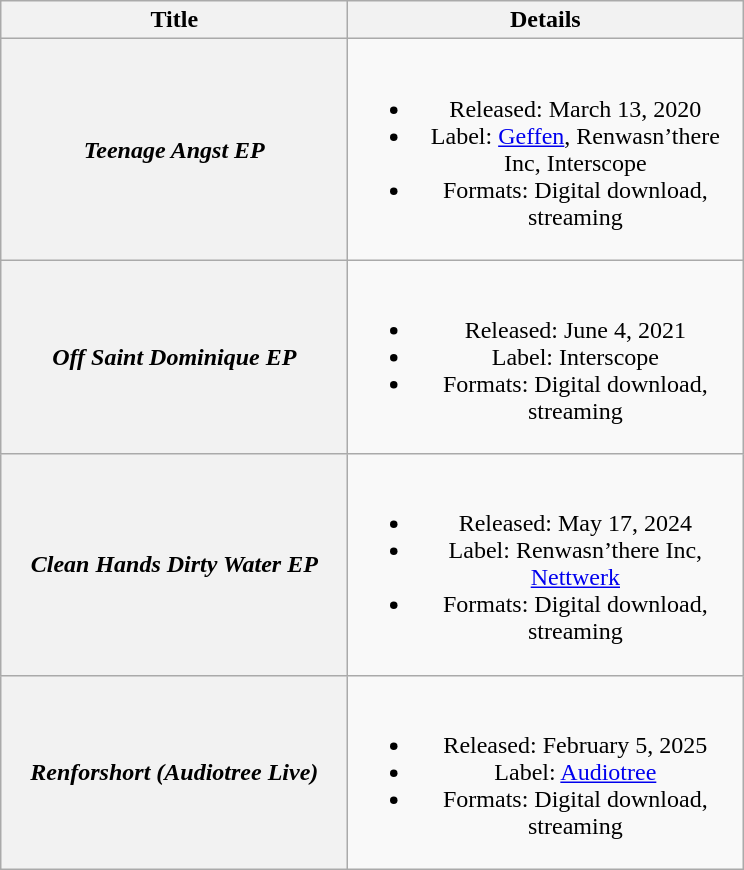<table class="wikitable plainrowheaders" style="text-align:center;">
<tr>
<th scope="col" style="width:14em;">Title</th>
<th scope="col" style="width:16em;">Details</th>
</tr>
<tr>
<th scope="row"><em>Teenage Angst EP</em></th>
<td><br><ul><li>Released: March 13, 2020</li><li>Label: <a href='#'>Geffen</a>, Renwasn’there Inc, Interscope</li><li>Formats: Digital download, streaming</li></ul></td>
</tr>
<tr>
<th scope="row"><em>Off Saint Dominique EP</em></th>
<td><br><ul><li>Released: June 4, 2021</li><li>Label: Interscope</li><li>Formats: Digital download, streaming</li></ul></td>
</tr>
<tr>
<th scope="row"><em>Clean Hands Dirty Water EP</em></th>
<td><br><ul><li>Released: May 17, 2024</li><li>Label: Renwasn’there Inc, <a href='#'>Nettwerk</a></li><li>Formats: Digital download, streaming</li></ul></td>
</tr>
<tr>
<th scope="row"><em>Renforshort (Audiotree Live)</em></th>
<td><br><ul><li>Released: February 5, 2025</li><li>Label: <a href='#'>Audiotree</a></li><li>Formats: Digital download, streaming</li></ul></td>
</tr>
</table>
